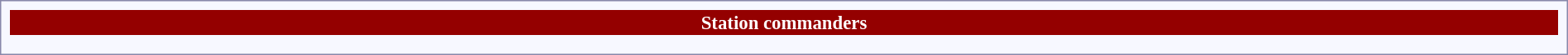<table style="border:1px solid #8888aa; background-color:#f7f8ff; padding:5px; font-size:95%; margin: 0px 12px 12px 0px; width: 100%;">
<tr style="background-color:#CCCCCC; width: 100%">
<th colspan="7" style="background:#940000; color: white;">Station commanders</th>
</tr>
<tr style="text-align:center;">
<td rowspan="2"></td>
<td></td>
<td></td>
<td></td>
<td></td>
<td></td>
<td></td>
</tr>
<tr style="text-align:center;">
<th></th>
<th></th>
<th></th>
<th></th>
<th></th>
<th></th>
</tr>
</table>
